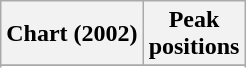<table class="wikitable">
<tr>
<th>Chart (2002)</th>
<th>Peak<br>positions</th>
</tr>
<tr>
</tr>
<tr>
</tr>
</table>
